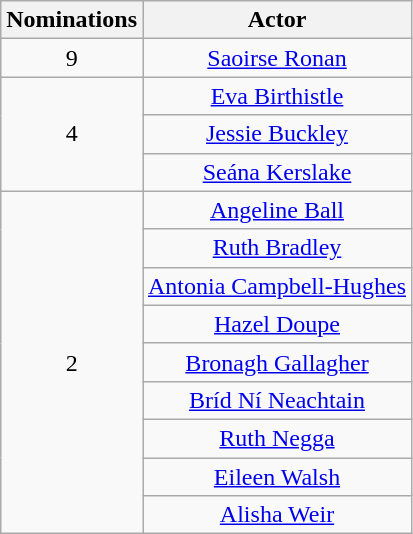<table class="wikitable" style="text-align:center;">
<tr>
<th scope="col" width="55">Nominations</th>
<th scope="col">Actor</th>
</tr>
<tr>
<td>9</td>
<td><a href='#'>Saoirse Ronan</a></td>
</tr>
<tr>
<td rowspan=3>4</td>
<td><a href='#'>Eva Birthistle</a></td>
</tr>
<tr>
<td><a href='#'>Jessie Buckley</a></td>
</tr>
<tr>
<td><a href='#'>Seána Kerslake</a></td>
</tr>
<tr>
<td rowspan=9>2</td>
<td><a href='#'>Angeline Ball</a></td>
</tr>
<tr>
<td><a href='#'>Ruth Bradley</a></td>
</tr>
<tr>
<td><a href='#'>Antonia Campbell-Hughes</a></td>
</tr>
<tr>
<td><a href='#'>Hazel Doupe</a></td>
</tr>
<tr>
<td><a href='#'>Bronagh Gallagher</a></td>
</tr>
<tr>
<td><a href='#'>Bríd Ní Neachtain</a></td>
</tr>
<tr>
<td><a href='#'>Ruth Negga</a></td>
</tr>
<tr>
<td><a href='#'>Eileen Walsh</a></td>
</tr>
<tr>
<td><a href='#'>Alisha Weir</a></td>
</tr>
</table>
